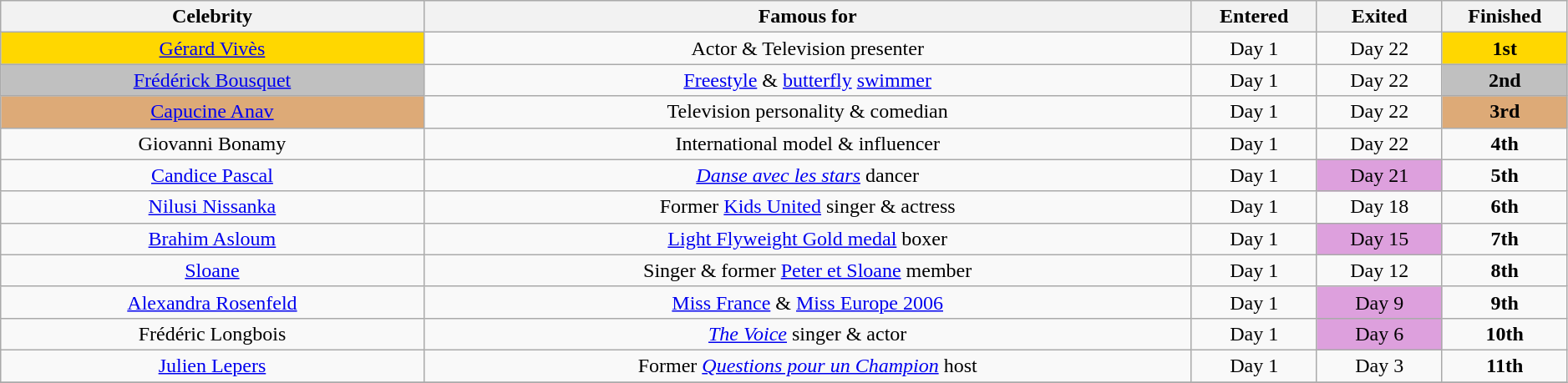<table class="wikitable"  style="text-align:center; width:99%;">
<tr>
<th style="width:27%;">Celebrity</th>
<th style="width:49%;">Famous for</th>
<th style="width:8%;">Entered</th>
<th style="width:8%;">Exited</th>
<th style="width:8%;">Finished</th>
</tr>
<tr>
<td style="background:gold;"><a href='#'>Gérard Vivès</a></td>
<td>Actor & Television presenter</td>
<td>Day 1</td>
<td>Day 22</td>
<td style="background:gold;"><strong>1st</strong></td>
</tr>
<tr>
<td style="background:silver;"><a href='#'>Frédérick Bousquet</a></td>
<td><a href='#'>Freestyle</a> & <a href='#'>butterfly</a> <a href='#'>swimmer</a></td>
<td>Day 1</td>
<td>Day 22</td>
<td style="background:silver;"><strong>2nd</strong></td>
</tr>
<tr>
<td style="background:#da7;"><a href='#'>Capucine Anav</a></td>
<td>Television personality & comedian</td>
<td>Day 1</td>
<td>Day 22</td>
<td style="background:#da7;"><strong>3rd</strong></td>
</tr>
<tr>
<td>Giovanni Bonamy</td>
<td>International model & influencer</td>
<td>Day 1</td>
<td>Day 22</td>
<td><strong>4th</strong></td>
</tr>
<tr>
<td><a href='#'>Candice Pascal</a></td>
<td><em><a href='#'>Danse avec les stars</a></em> dancer</td>
<td>Day 1</td>
<td style="background:plum;">Day 21</td>
<td><strong>5th</strong></td>
</tr>
<tr>
<td><a href='#'>Nilusi Nissanka</a></td>
<td>Former <a href='#'>Kids United</a> singer & actress</td>
<td>Day 1</td>
<td>Day 18</td>
<td><strong>6th</strong></td>
</tr>
<tr>
<td><a href='#'>Brahim Asloum</a></td>
<td><a href='#'>Light Flyweight Gold medal</a> boxer</td>
<td>Day 1</td>
<td style="background:plum;">Day 15</td>
<td><strong>7th</strong></td>
</tr>
<tr>
<td><a href='#'>Sloane</a></td>
<td>Singer & former <a href='#'>Peter et Sloane</a> member</td>
<td>Day 1</td>
<td>Day 12</td>
<td><strong>8th</strong></td>
</tr>
<tr>
<td><a href='#'>Alexandra Rosenfeld</a></td>
<td><a href='#'>Miss France</a> & <a href='#'>Miss Europe 2006</a></td>
<td>Day 1</td>
<td style="background:plum;">Day 9</td>
<td><strong>9th</strong></td>
</tr>
<tr>
<td>Frédéric Longbois</td>
<td><em><a href='#'>The Voice</a></em> singer & actor</td>
<td>Day 1</td>
<td style="background:plum;">Day 6</td>
<td><strong>10th</strong></td>
</tr>
<tr>
<td><a href='#'>Julien Lepers</a></td>
<td>Former <em><a href='#'>Questions pour un Champion</a></em> host</td>
<td>Day 1</td>
<td>Day 3</td>
<td><strong>11th</strong></td>
</tr>
<tr>
</tr>
</table>
